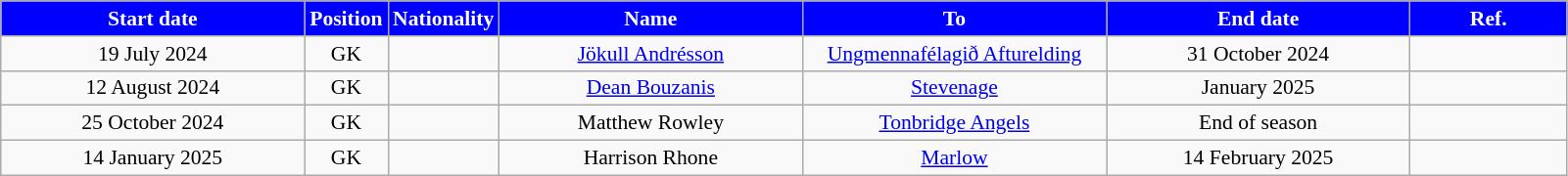<table class="wikitable"  style="text-align:center; font-size:90%; ">
<tr>
<th style="background:#00f; color:white; width:200px;">Start date</th>
<th style="background:#00f; color:white; width:50px;">Position</th>
<th style="background:#00f; color:white; width:50px;">Nationality</th>
<th style="background:#00f; color:white; width:200px;">Name</th>
<th style="background:#00f; color:white; width:200px;">To</th>
<th style="background:#00f; color:white; width:200px;">End date</th>
<th style="background:#00f; color:white; width:100px;">Ref.</th>
</tr>
<tr>
<td>19 July 2024</td>
<td>GK</td>
<td></td>
<td><a href='#'>Jökull Andrésson</a></td>
<td><a href='#'>Ungmennafélagið Afturelding</a></td>
<td>31 October 2024</td>
<td></td>
</tr>
<tr>
<td>12 August 2024</td>
<td>GK</td>
<td></td>
<td><a href='#'>Dean Bouzanis</a></td>
<td><a href='#'>Stevenage</a></td>
<td>January 2025</td>
<td></td>
</tr>
<tr>
<td>25 October 2024</td>
<td>GK</td>
<td></td>
<td>Matthew Rowley</td>
<td><a href='#'>Tonbridge Angels</a></td>
<td>End of season</td>
<td></td>
</tr>
<tr>
<td>14 January 2025</td>
<td>GK</td>
<td></td>
<td>Harrison Rhone</td>
<td><a href='#'>Marlow</a></td>
<td>14 February 2025</td>
<td></td>
</tr>
</table>
